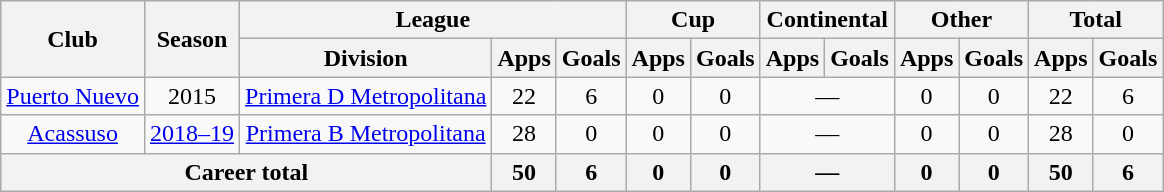<table class="wikitable" style="text-align:center">
<tr>
<th rowspan="2">Club</th>
<th rowspan="2">Season</th>
<th colspan="3">League</th>
<th colspan="2">Cup</th>
<th colspan="2">Continental</th>
<th colspan="2">Other</th>
<th colspan="2">Total</th>
</tr>
<tr>
<th>Division</th>
<th>Apps</th>
<th>Goals</th>
<th>Apps</th>
<th>Goals</th>
<th>Apps</th>
<th>Goals</th>
<th>Apps</th>
<th>Goals</th>
<th>Apps</th>
<th>Goals</th>
</tr>
<tr>
<td rowspan="1"><a href='#'>Puerto Nuevo</a></td>
<td>2015</td>
<td rowspan="1"><a href='#'>Primera D Metropolitana</a></td>
<td>22</td>
<td>6</td>
<td>0</td>
<td>0</td>
<td colspan="2">—</td>
<td>0</td>
<td>0</td>
<td>22</td>
<td>6</td>
</tr>
<tr>
<td rowspan="1"><a href='#'>Acassuso</a></td>
<td><a href='#'>2018–19</a></td>
<td rowspan="1"><a href='#'>Primera B Metropolitana</a></td>
<td>28</td>
<td>0</td>
<td>0</td>
<td>0</td>
<td colspan="2">—</td>
<td>0</td>
<td>0</td>
<td>28</td>
<td>0</td>
</tr>
<tr>
<th colspan="3">Career total</th>
<th>50</th>
<th>6</th>
<th>0</th>
<th>0</th>
<th colspan="2">—</th>
<th>0</th>
<th>0</th>
<th>50</th>
<th>6</th>
</tr>
</table>
